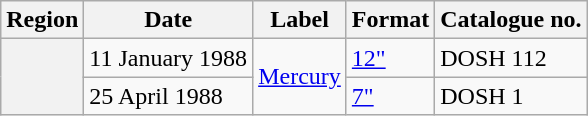<table class="wikitable plainrowheaders">
<tr>
<th scope="col">Region</th>
<th scope="col">Date</th>
<th scope="col">Label</th>
<th scope="col">Format</th>
<th scope="col">Catalogue no.</th>
</tr>
<tr>
<th scope="row" rowspan="2"></th>
<td>11 January 1988</td>
<td rowspan="2"><a href='#'>Mercury</a></td>
<td><a href='#'>12"</a></td>
<td>DOSH 112</td>
</tr>
<tr>
<td>25 April 1988</td>
<td><a href='#'>7"</a></td>
<td>DOSH 1</td>
</tr>
</table>
